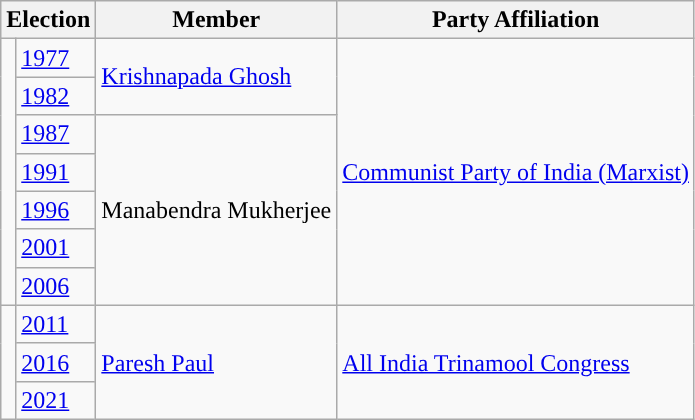<table class="wikitable sortable">
<tr>
<th colspan="2">Election</th>
<th>Member</th>
<th>Party Affiliation</th>
</tr>
<tr>
<td rowspan="7" style="background-color: "></td>
<td><a href='#'>1977</a></td>
<td rowspan="2"><a href='#'>Krishnapada Ghosh</a></td>
<td rowspan="7"><a href='#'>Communist Party of India (Marxist)</a></td>
</tr>
<tr>
<td><a href='#'>1982</a></td>
</tr>
<tr>
<td><a href='#'>1987</a></td>
<td rowspan="5">Manabendra Mukherjee</td>
</tr>
<tr>
<td><a href='#'>1991</a></td>
</tr>
<tr>
<td><a href='#'>1996</a></td>
</tr>
<tr>
<td><a href='#'>2001</a></td>
</tr>
<tr>
<td><a href='#'>2006</a></td>
</tr>
<tr>
<td rowspan="3" style="background-color: "></td>
<td><a href='#'>2011</a></td>
<td rowspan="3"><a href='#'>Paresh Paul</a></td>
<td rowspan="3"><a href='#'>All India Trinamool Congress</a></td>
</tr>
<tr>
<td><a href='#'>2016</a></td>
</tr>
<tr>
<td><a href='#'>2021</a></td>
</tr>
</table>
